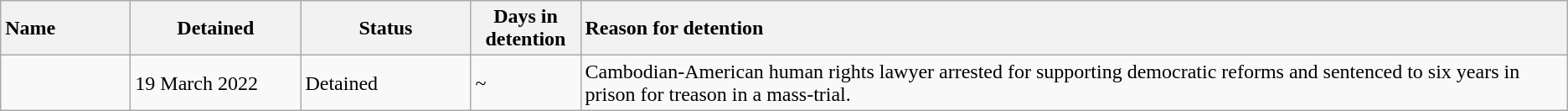<table class="wikitable defaultleft col2center col3center col4center col5left sortable">
<tr>
<th style="text-align: left; width: 6em;">Name</th>
<th style="width: 8em;">Detained</th>
<th style="width: 8em;">Status</th>
<th style="width: 5em;">Days in detention</th>
<th class="unsortable" style="text-align: left;">Reason for detention</th>
</tr>
<tr>
<td></td>
<td>19 March 2022</td>
<td>Detained</td>
<td>~</td>
<td>Cambodian-American human rights lawyer arrested for supporting democratic reforms and sentenced to six years in prison for treason in a mass-trial.</td>
</tr>
</table>
